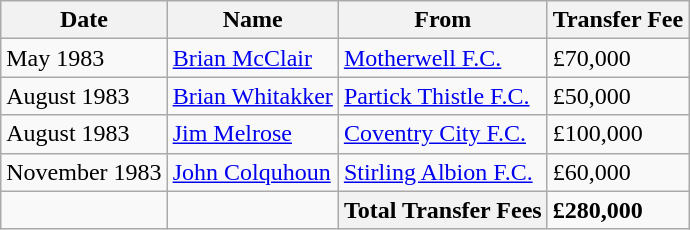<table class="wikitable sortable">
<tr>
<th>Date</th>
<th>Name</th>
<th>From</th>
<th>Transfer Fee</th>
</tr>
<tr>
<td>May 1983</td>
<td><a href='#'>Brian McClair</a></td>
<td><a href='#'>Motherwell F.C.</a></td>
<td>£70,000</td>
</tr>
<tr>
<td>August 1983</td>
<td><a href='#'>Brian Whitakker</a></td>
<td><a href='#'>Partick Thistle F.C.</a></td>
<td>£50,000</td>
</tr>
<tr>
<td>August 1983</td>
<td><a href='#'>Jim Melrose</a></td>
<td><a href='#'>Coventry City F.C.</a></td>
<td>£100,000</td>
</tr>
<tr>
<td>November 1983</td>
<td><a href='#'>John Colquhoun</a></td>
<td><a href='#'>Stirling Albion F.C.</a></td>
<td>£60,000</td>
</tr>
<tr>
<td></td>
<td></td>
<th>Total Transfer Fees</th>
<td><strong>£280,000</strong></td>
</tr>
</table>
